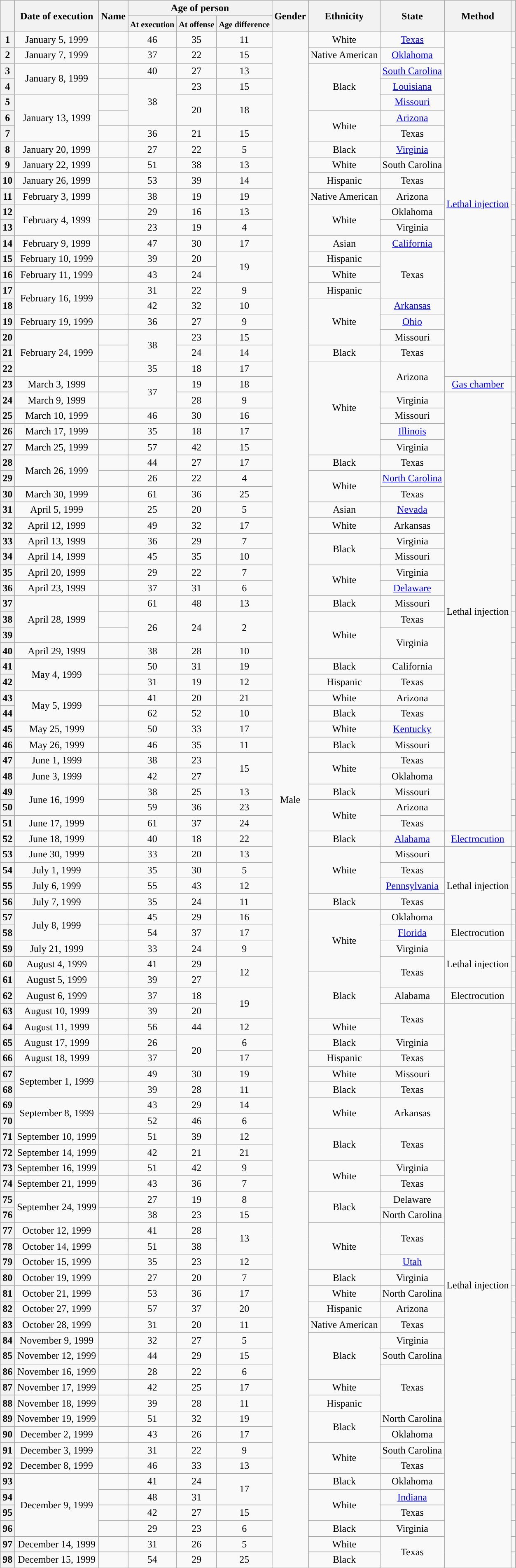<table class="wikitable sortable" style="text-align:center;">
<tr>
<th scope="col" rowspan="2"></th>
<th scope="col" rowspan="2" data-sort-type="date">Date of execution</th>
<th scope="col" rowspan="2">Name</th>
<th scope="col" colspan="3">Age of person</th>
<th scope="col" rowspan="2">Gender</th>
<th scope="col" rowspan="2">Ethnicity</th>
<th scope="col" rowspan="2">State</th>
<th scope="col" rowspan="2">Method</th>
<th scope="col" rowspan="2"></th>
</tr>
<tr>
<th scope="col"><small>At execution</small></th>
<th scope="col"><small>At offense</small></th>
<th scope="col"><small>Age difference</small></th>
</tr>
<tr>
<th scope="row">1</th>
<td>January 5, 1999</td>
<td></td>
<td>46</td>
<td>35</td>
<td>11</td>
<td rowspan="98">Male</td>
<td>White</td>
<td><a href='#'>Texas</a></td>
<td rowspan="22"><a href='#'>Lethal injection</a></td>
<td></td>
</tr>
<tr>
<th scope="row">2</th>
<td>January 7, 1999</td>
<td></td>
<td>37</td>
<td>22</td>
<td>15</td>
<td>Native American</td>
<td><a href='#'>Oklahoma</a></td>
<td></td>
</tr>
<tr>
<th scope="row">3</th>
<td rowspan="2">January 8, 1999</td>
<td></td>
<td>40</td>
<td>27</td>
<td>13</td>
<td rowspan="3">Black</td>
<td><a href='#'>South Carolina</a></td>
<td></td>
</tr>
<tr>
<th scope="row">4</th>
<td></td>
<td rowspan="3">38</td>
<td>23</td>
<td>15</td>
<td><a href='#'>Louisiana</a></td>
<td></td>
</tr>
<tr>
<th scope="row">5</th>
<td rowspan="3">January 13, 1999</td>
<td></td>
<td rowspan="2">20</td>
<td rowspan="2">18</td>
<td><a href='#'>Missouri</a></td>
<td></td>
</tr>
<tr>
<th scope="row">6</th>
<td></td>
<td rowspan="2">White</td>
<td><a href='#'>Arizona</a></td>
<td></td>
</tr>
<tr>
<th scope="row">7</th>
<td></td>
<td>36</td>
<td>21</td>
<td>15</td>
<td>Texas</td>
<td></td>
</tr>
<tr>
<th scope="row">8</th>
<td>January 20, 1999</td>
<td></td>
<td>27</td>
<td>22</td>
<td>5</td>
<td>Black</td>
<td><a href='#'>Virginia</a></td>
<td></td>
</tr>
<tr>
<th scope="row">9</th>
<td>January 22, 1999</td>
<td></td>
<td>51</td>
<td>38</td>
<td>13</td>
<td>White</td>
<td>South Carolina</td>
<td></td>
</tr>
<tr>
<th scope="row">10</th>
<td>January 26, 1999</td>
<td></td>
<td>53</td>
<td>39</td>
<td>14</td>
<td>Hispanic</td>
<td>Texas</td>
<td></td>
</tr>
<tr>
<th scope="row">11</th>
<td>February 3, 1999</td>
<td></td>
<td>38</td>
<td>19</td>
<td>19</td>
<td>Native American</td>
<td>Arizona</td>
<td></td>
</tr>
<tr>
<th scope="row">12</th>
<td rowspan="2">February 4, 1999</td>
<td></td>
<td>29</td>
<td>16</td>
<td>13</td>
<td rowspan="2">White</td>
<td>Oklahoma</td>
<td></td>
</tr>
<tr>
<th scope="row">13</th>
<td></td>
<td>23</td>
<td>19</td>
<td>4</td>
<td>Virginia</td>
<td></td>
</tr>
<tr>
<th scope="row">14</th>
<td>February 9, 1999</td>
<td></td>
<td>47</td>
<td>30</td>
<td>17</td>
<td>Asian</td>
<td><a href='#'>California</a></td>
<td></td>
</tr>
<tr>
<th scope="row">15</th>
<td>February 10, 1999</td>
<td></td>
<td>39</td>
<td>20</td>
<td rowspan="2">19</td>
<td>Hispanic</td>
<td rowspan="3">Texas</td>
<td></td>
</tr>
<tr>
<th scope="row">16</th>
<td>February 11, 1999</td>
<td></td>
<td>43</td>
<td>24</td>
<td>White</td>
<td></td>
</tr>
<tr>
<th scope="row">17</th>
<td rowspan="2">February 16, 1999</td>
<td></td>
<td>31</td>
<td>22</td>
<td>9</td>
<td>Hispanic</td>
<td></td>
</tr>
<tr>
<th scope="row">18</th>
<td></td>
<td>42</td>
<td>32</td>
<td>10</td>
<td rowspan="3">White</td>
<td><a href='#'>Arkansas</a></td>
<td></td>
</tr>
<tr>
<th scope="row">19</th>
<td>February 19, 1999</td>
<td></td>
<td>36</td>
<td>27</td>
<td>9</td>
<td><a href='#'>Ohio</a></td>
<td></td>
</tr>
<tr>
<th scope="row">20</th>
<td rowspan="3'">February 24, 1999</td>
<td></td>
<td rowspan="2">38</td>
<td>23</td>
<td>15</td>
<td>Missouri</td>
<td></td>
</tr>
<tr>
<th scope="row">21</th>
<td></td>
<td>24</td>
<td>14</td>
<td>Black</td>
<td>Texas</td>
<td></td>
</tr>
<tr>
<th scope="row">22</th>
<td></td>
<td>35</td>
<td>18</td>
<td>17</td>
<td rowspan="6">White</td>
<td rowspan="2">Arizona</td>
<td></td>
</tr>
<tr>
<th scope="row">23</th>
<td>March 3, 1999</td>
<td></td>
<td rowspan="2">37</td>
<td>19</td>
<td>18</td>
<td><a href='#'>Gas chamber</a></td>
<td></td>
</tr>
<tr>
<th scope="row">24</th>
<td>March 9, 1999</td>
<td></td>
<td>28</td>
<td>9</td>
<td>Virginia</td>
<td rowspan="28">Lethal injection</td>
<td></td>
</tr>
<tr>
<th scope="row">25</th>
<td>March 10, 1999</td>
<td></td>
<td>46</td>
<td>30</td>
<td>16</td>
<td>Missouri</td>
<td></td>
</tr>
<tr>
<th scope="row">26</th>
<td>March 17, 1999</td>
<td></td>
<td>35</td>
<td>18</td>
<td>17</td>
<td><a href='#'>Illinois</a></td>
<td></td>
</tr>
<tr>
<th scope="row">27</th>
<td>March 25, 1999</td>
<td></td>
<td>57</td>
<td>42</td>
<td>15</td>
<td>Virginia</td>
<td></td>
</tr>
<tr>
<th scope="row">28</th>
<td rowspan="2">March 26, 1999</td>
<td></td>
<td>44</td>
<td>27</td>
<td>17</td>
<td>Black</td>
<td>Texas</td>
<td></td>
</tr>
<tr>
<th scope="row">29</th>
<td></td>
<td>26</td>
<td>22</td>
<td>4</td>
<td rowspan="2">White</td>
<td><a href='#'>North Carolina</a></td>
<td></td>
</tr>
<tr>
<th scope="row">30</th>
<td>March 30, 1999</td>
<td></td>
<td>61</td>
<td>36</td>
<td>25</td>
<td>Texas</td>
<td></td>
</tr>
<tr>
<th scope="row">31</th>
<td>April 5, 1999</td>
<td></td>
<td>25</td>
<td>20</td>
<td>5</td>
<td>Asian</td>
<td><a href='#'>Nevada</a></td>
<td></td>
</tr>
<tr>
<th scope="row">32</th>
<td>April 12, 1999</td>
<td></td>
<td>49</td>
<td>32</td>
<td>17</td>
<td>White</td>
<td>Arkansas</td>
<td></td>
</tr>
<tr>
<th scope="row">33</th>
<td>April 13, 1999</td>
<td></td>
<td>36</td>
<td>29</td>
<td>7</td>
<td rowspan="2">Black</td>
<td>Virginia</td>
<td></td>
</tr>
<tr>
<th scope="row">34</th>
<td>April 14, 1999</td>
<td></td>
<td>45</td>
<td>35</td>
<td>10</td>
<td>Missouri</td>
<td></td>
</tr>
<tr>
<th scope="row">35</th>
<td>April 20, 1999</td>
<td></td>
<td>29</td>
<td>22</td>
<td>7</td>
<td rowspan="2">White</td>
<td>Virginia</td>
<td></td>
</tr>
<tr>
<th scope="row">36</th>
<td>April 23, 1999</td>
<td></td>
<td>37</td>
<td>31</td>
<td>6</td>
<td><a href='#'>Delaware</a></td>
<td></td>
</tr>
<tr>
<th scope="row">37</th>
<td rowspan="3">April 28, 1999</td>
<td></td>
<td>61</td>
<td>48</td>
<td>13</td>
<td>Black</td>
<td>Missouri</td>
<td></td>
</tr>
<tr>
<th scope="row">38</th>
<td></td>
<td rowspan="2">26</td>
<td rowspan="2">24</td>
<td rowspan="2">2</td>
<td rowspan="3">White</td>
<td>Texas</td>
<td></td>
</tr>
<tr>
<th scope="row">39</th>
<td></td>
<td rowspan="2">Virginia</td>
<td></td>
</tr>
<tr>
<th scope="row">40</th>
<td>April 29, 1999</td>
<td></td>
<td>38</td>
<td>28</td>
<td>10</td>
<td></td>
</tr>
<tr>
<th scope="row">41</th>
<td rowspan="2">May 4, 1999</td>
<td></td>
<td>50</td>
<td>31</td>
<td>19</td>
<td>Black</td>
<td>California</td>
<td></td>
</tr>
<tr>
<th scope="row">42</th>
<td></td>
<td>31</td>
<td>19</td>
<td>12</td>
<td>Hispanic</td>
<td>Texas</td>
<td></td>
</tr>
<tr>
<th scope="row">43</th>
<td rowspan ="2">May 5, 1999</td>
<td></td>
<td>41</td>
<td>20</td>
<td>21</td>
<td>White</td>
<td>Arizona</td>
<td></td>
</tr>
<tr>
<th scope="row">44</th>
<td></td>
<td>62</td>
<td>52</td>
<td>10</td>
<td>Black</td>
<td>Texas</td>
<td></td>
</tr>
<tr>
<th scope="row">45</th>
<td>May 25, 1999</td>
<td></td>
<td>50</td>
<td>33</td>
<td>17</td>
<td>White</td>
<td><a href='#'>Kentucky</a></td>
<td></td>
</tr>
<tr>
<th scope="row">46</th>
<td>May 26, 1999</td>
<td></td>
<td>46</td>
<td>35</td>
<td>11</td>
<td>Black</td>
<td>Missouri</td>
<td></td>
</tr>
<tr>
<th scope="row">47</th>
<td>June 1, 1999</td>
<td></td>
<td>38</td>
<td>23</td>
<td rowspan="2">15</td>
<td rowspan="2">White</td>
<td>Texas</td>
<td></td>
</tr>
<tr>
<th scope="row">48</th>
<td>June 3, 1999</td>
<td></td>
<td>42</td>
<td>27</td>
<td>Oklahoma</td>
<td></td>
</tr>
<tr>
<th scope="row">49</th>
<td rowspan="2">June 16, 1999</td>
<td></td>
<td>38</td>
<td>25</td>
<td>13</td>
<td>Black</td>
<td>Missouri</td>
<td></td>
</tr>
<tr>
<th scope="row">50</th>
<td></td>
<td>59</td>
<td>36</td>
<td>23</td>
<td rowspan="2">White</td>
<td>Arizona</td>
<td></td>
</tr>
<tr>
<th scope="row">51</th>
<td>June 17, 1999</td>
<td></td>
<td>61</td>
<td>37</td>
<td>24</td>
<td>Texas</td>
<td></td>
</tr>
<tr>
<th scope="row">52</th>
<td>June 18, 1999</td>
<td></td>
<td>40</td>
<td>18</td>
<td>22</td>
<td>Black</td>
<td><a href='#'>Alabama</a></td>
<td><a href='#'>Electrocution</a></td>
<td></td>
</tr>
<tr>
<th scope="row">53</th>
<td>June 30, 1999</td>
<td></td>
<td>33</td>
<td>20</td>
<td>13</td>
<td rowspan="3">White</td>
<td>Missouri</td>
<td rowspan="5">Lethal injection</td>
<td></td>
</tr>
<tr>
<th scope="row">54</th>
<td>July 1, 1999</td>
<td></td>
<td>35</td>
<td>30</td>
<td>5</td>
<td>Texas</td>
<td></td>
</tr>
<tr>
<th scope="row">55</th>
<td>July 6, 1999</td>
<td></td>
<td>55</td>
<td>43</td>
<td>12</td>
<td><a href='#'>Pennsylvania</a></td>
<td></td>
</tr>
<tr>
<th scope="row">56</th>
<td>July 7, 1999</td>
<td></td>
<td>35</td>
<td>24</td>
<td>11</td>
<td>Black</td>
<td>Texas</td>
<td></td>
</tr>
<tr>
<th scope="row">57</th>
<td rowspan="2">July 8, 1999</td>
<td></td>
<td>45</td>
<td>29</td>
<td>16</td>
<td rowspan="4">White</td>
<td>Oklahoma</td>
<td></td>
</tr>
<tr>
<th scope="row">58</th>
<td></td>
<td>54</td>
<td>37</td>
<td>17</td>
<td><a href='#'>Florida</a></td>
<td>Electrocution</td>
<td></td>
</tr>
<tr>
<th scope="row">59</th>
<td>July 21, 1999</td>
<td></td>
<td>33</td>
<td>24</td>
<td>9</td>
<td>Virginia</td>
<td rowspan="3">Lethal injection</td>
<td></td>
</tr>
<tr>
<th scope="row">60</th>
<td>August 4, 1999</td>
<td></td>
<td>41</td>
<td>29</td>
<td rowspan="2">12</td>
<td rowspan="2">Texas</td>
<td></td>
</tr>
<tr>
<th scope="row">61</th>
<td>August 5, 1999</td>
<td></td>
<td>39</td>
<td>27</td>
<td rowspan="3">Black</td>
<td></td>
</tr>
<tr>
<th scope="row">62</th>
<td>August 6, 1999</td>
<td></td>
<td>37</td>
<td>18</td>
<td rowspan="2">19</td>
<td>Alabama</td>
<td>Electrocution</td>
<td></td>
</tr>
<tr>
<th scope="row">63</th>
<td>August 10, 1999</td>
<td></td>
<td>39</td>
<td>20</td>
<td rowspan="2">Texas</td>
<td rowspan="36">Lethal injection</td>
<td></td>
</tr>
<tr>
<th scope="row">64</th>
<td>August 11, 1999</td>
<td></td>
<td>56</td>
<td>44</td>
<td>12</td>
<td>White</td>
<td></td>
</tr>
<tr>
<th scope="row">65</th>
<td>August 17, 1999</td>
<td></td>
<td>26</td>
<td rowspan="2">20</td>
<td>6</td>
<td>Black</td>
<td>Virginia</td>
<td></td>
</tr>
<tr>
<th scope="row">66</th>
<td>August 18, 1999</td>
<td></td>
<td>37</td>
<td>17</td>
<td>Hispanic</td>
<td>Texas</td>
<td></td>
</tr>
<tr>
<th scope="row">67</th>
<td rowspan="2">September 1, 1999</td>
<td></td>
<td>49</td>
<td>30</td>
<td>19</td>
<td>White</td>
<td>Missouri</td>
<td></td>
</tr>
<tr>
<th scope="row">68</th>
<td></td>
<td>39</td>
<td>28</td>
<td>11</td>
<td>Black</td>
<td>Texas</td>
<td></td>
</tr>
<tr>
<th scope="row">69</th>
<td rowspan="2">September 8, 1999</td>
<td></td>
<td>43</td>
<td>29</td>
<td>14</td>
<td rowspan="2">White</td>
<td rowspan="2">Arkansas</td>
<td></td>
</tr>
<tr>
<th scope="row">70</th>
<td></td>
<td>52</td>
<td>46</td>
<td>6</td>
<td></td>
</tr>
<tr>
<th scope="row">71</th>
<td>September 10, 1999</td>
<td></td>
<td>51</td>
<td>39</td>
<td>12</td>
<td rowspan="2">Black</td>
<td rowspan="2">Texas</td>
<td></td>
</tr>
<tr>
<th scope="row">72</th>
<td>September 14, 1999</td>
<td></td>
<td>42</td>
<td>21</td>
<td>21</td>
<td></td>
</tr>
<tr>
<th scope="row">73</th>
<td>September 16, 1999</td>
<td></td>
<td>51</td>
<td>42</td>
<td>9</td>
<td rowspan="2">White</td>
<td>Virginia</td>
<td></td>
</tr>
<tr>
<th scope="row">74</th>
<td>September 21, 1999</td>
<td></td>
<td>43</td>
<td>36</td>
<td>7</td>
<td>Texas</td>
<td></td>
</tr>
<tr>
<th scope="row">75</th>
<td rowspan="2">September 24, 1999</td>
<td></td>
<td>27</td>
<td>19</td>
<td>8</td>
<td rowspan="2">Black</td>
<td>Delaware</td>
<td></td>
</tr>
<tr>
<th scope="row">76</th>
<td></td>
<td>38</td>
<td>23</td>
<td>15</td>
<td>North Carolina</td>
<td></td>
</tr>
<tr>
<th scope="row">77</th>
<td>October 12, 1999</td>
<td></td>
<td>41</td>
<td>28</td>
<td rowspan="2">13</td>
<td rowspan="3">White</td>
<td rowspan="2">Texas</td>
<td></td>
</tr>
<tr>
<th scope="row">78</th>
<td>October 14, 1999</td>
<td></td>
<td>51</td>
<td>38</td>
<td></td>
</tr>
<tr>
<th scope="row">79</th>
<td>October 15, 1999</td>
<td></td>
<td>35</td>
<td>23</td>
<td>12</td>
<td><a href='#'>Utah</a></td>
<td></td>
</tr>
<tr>
<th scope="row">80</th>
<td>October 19, 1999</td>
<td></td>
<td>27</td>
<td>20</td>
<td>7</td>
<td>Black</td>
<td>Virginia</td>
<td></td>
</tr>
<tr>
<th scope="row">81</th>
<td>October 21, 1999</td>
<td></td>
<td>53</td>
<td>36</td>
<td>17</td>
<td>White</td>
<td>North Carolina</td>
<td></td>
</tr>
<tr>
<th scope="row">82</th>
<td>October 27, 1999</td>
<td></td>
<td>57</td>
<td>37</td>
<td>20</td>
<td>Hispanic</td>
<td>Arizona</td>
<td></td>
</tr>
<tr>
<th scope="row">83</th>
<td>October 28, 1999</td>
<td></td>
<td>31</td>
<td>20</td>
<td>11</td>
<td>Native American</td>
<td>Texas</td>
<td></td>
</tr>
<tr>
<th scope="row">84</th>
<td>November 9, 1999</td>
<td></td>
<td>32</td>
<td>27</td>
<td>5</td>
<td rowspan="3">Black</td>
<td>Virginia</td>
<td></td>
</tr>
<tr>
<th scope="row">85</th>
<td>November 12, 1999</td>
<td></td>
<td>44</td>
<td>29</td>
<td>15</td>
<td>South Carolina</td>
<td></td>
</tr>
<tr>
<th scope="row">86</th>
<td>November 16, 1999</td>
<td></td>
<td>28</td>
<td>22</td>
<td>6</td>
<td rowspan="3">Texas</td>
<td></td>
</tr>
<tr>
<th scope="row">87</th>
<td>November 17, 1999</td>
<td></td>
<td>42</td>
<td>25</td>
<td>17</td>
<td>White</td>
<td></td>
</tr>
<tr>
<th scope="row">88</th>
<td>November 18, 1999</td>
<td></td>
<td>39</td>
<td>28</td>
<td>11</td>
<td>Hispanic</td>
<td></td>
</tr>
<tr>
<th scope="row">89</th>
<td>November 19, 1999</td>
<td></td>
<td>51</td>
<td>32</td>
<td>19</td>
<td rowspan="2">Black</td>
<td>North Carolina</td>
<td></td>
</tr>
<tr>
<th scope="row">90</th>
<td>December 2, 1999</td>
<td></td>
<td>43</td>
<td>26</td>
<td>17</td>
<td>Oklahoma</td>
<td></td>
</tr>
<tr>
<th scope="row">91</th>
<td>December 3, 1999</td>
<td></td>
<td>31</td>
<td>22</td>
<td>9</td>
<td rowspan="2">White</td>
<td>South Carolina</td>
<td></td>
</tr>
<tr>
<th scope="row">92</th>
<td>December 8, 1999</td>
<td></td>
<td>46</td>
<td>33</td>
<td>13</td>
<td>Texas</td>
<td></td>
</tr>
<tr>
<th scope="row">93</th>
<td rowspan="4">December 9, 1999</td>
<td></td>
<td>41</td>
<td>24</td>
<td rowspan="2">17</td>
<td>Black</td>
<td>Oklahoma</td>
<td></td>
</tr>
<tr>
<th scope="row">94</th>
<td></td>
<td>48</td>
<td>31</td>
<td rowspan="2">White</td>
<td><a href='#'>Indiana</a></td>
<td></td>
</tr>
<tr>
<th scope="row">95</th>
<td></td>
<td>42</td>
<td>27</td>
<td>15</td>
<td>Texas</td>
<td></td>
</tr>
<tr>
<th scope="row">96</th>
<td></td>
<td>29</td>
<td>23</td>
<td>6</td>
<td>Black</td>
<td>Virginia</td>
<td></td>
</tr>
<tr>
<th scope="row">97</th>
<td>December 14, 1999</td>
<td></td>
<td>31</td>
<td>26</td>
<td>5</td>
<td>White</td>
<td rowspan="2">Texas</td>
<td></td>
</tr>
<tr>
<th scope="row">98</th>
<td>December 15, 1999</td>
<td></td>
<td>54</td>
<td>29</td>
<td>25</td>
<td>Black</td>
<td></td>
</tr>
</table>
